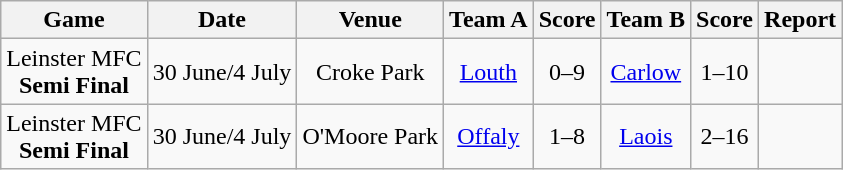<table class="wikitable">
<tr>
<th>Game</th>
<th>Date</th>
<th>Venue</th>
<th>Team A</th>
<th>Score</th>
<th>Team B</th>
<th>Score</th>
<th>Report</th>
</tr>
<tr align="center">
<td>Leinster MFC<br><strong>Semi Final</strong></td>
<td>30 June/4 July</td>
<td>Croke Park</td>
<td><a href='#'>Louth</a></td>
<td>0–9</td>
<td><a href='#'>Carlow</a></td>
<td>1–10</td>
<td></td>
</tr>
<tr align="center">
<td>Leinster MFC<br><strong>Semi Final</strong></td>
<td>30 June/4 July</td>
<td>O'Moore Park</td>
<td><a href='#'>Offaly</a></td>
<td>1–8</td>
<td><a href='#'>Laois</a></td>
<td>2–16</td>
<td></td>
</tr>
</table>
